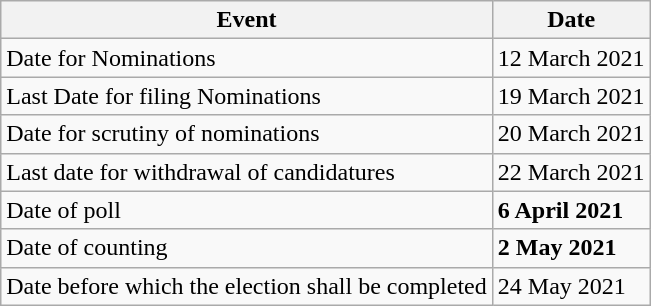<table class="wikitable">
<tr>
<th>Event</th>
<th>Date</th>
</tr>
<tr>
<td>Date for Nominations</td>
<td>12 March 2021</td>
</tr>
<tr>
<td>Last Date for filing Nominations</td>
<td>19 March 2021</td>
</tr>
<tr>
<td>Date for scrutiny of nominations</td>
<td>20 March 2021</td>
</tr>
<tr>
<td>Last date for withdrawal of candidatures</td>
<td>22 March 2021</td>
</tr>
<tr>
<td>Date of poll</td>
<td><strong>6 April 2021</strong></td>
</tr>
<tr>
<td>Date of counting</td>
<td><strong>2 May 2021</strong></td>
</tr>
<tr>
<td>Date before which the election shall be completed</td>
<td>24 May 2021</td>
</tr>
</table>
